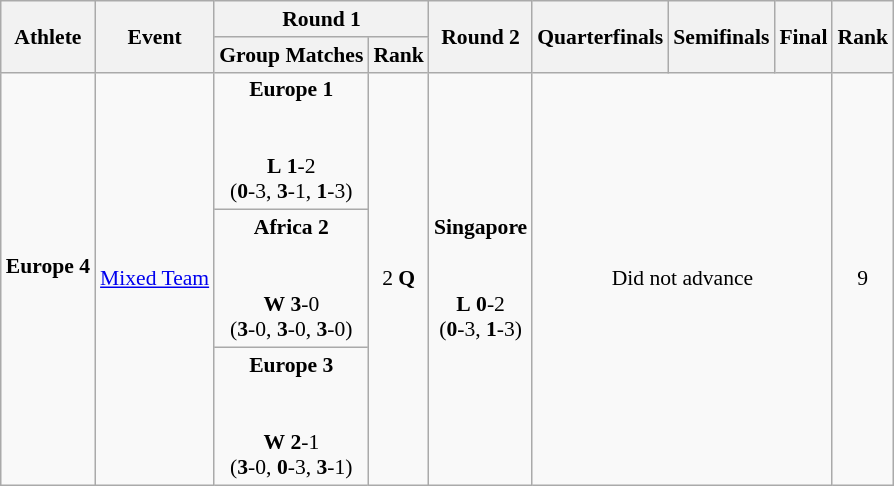<table class="wikitable" border="1" style="font-size:90%">
<tr>
<th rowspan=2>Athlete</th>
<th rowspan=2>Event</th>
<th colspan=2>Round 1</th>
<th rowspan=2>Round 2</th>
<th rowspan=2>Quarterfinals</th>
<th rowspan=2>Semifinals</th>
<th rowspan=2>Final</th>
<th rowspan=2>Rank</th>
</tr>
<tr>
<th>Group Matches</th>
<th>Rank</th>
</tr>
<tr>
<td rowspan=3><strong>Europe 4</strong><br><br></td>
<td rowspan=3><a href='#'>Mixed Team</a></td>
<td align=center><strong>Europe 1</strong><br><br><br> <strong>L</strong> <strong>1</strong>-2 <br> (<strong>0</strong>-3, <strong>3</strong>-1, <strong>1</strong>-3)</td>
<td rowspan=3 align=center>2 <strong>Q</strong></td>
<td align=center rowspan=3><strong>Singapore</strong><br><br><br> <strong>L</strong> <strong>0</strong>-2 <br> (<strong>0</strong>-3, <strong>1</strong>-3)</td>
<td rowspan=3 colspan=3 align=center>Did not advance</td>
<td rowspan=3 align=center>9</td>
</tr>
<tr>
<td align=center><strong>Africa 2</strong><br><br><br> <strong>W</strong> <strong>3</strong>-0 <br> (<strong>3</strong>-0, <strong>3</strong>-0, <strong>3</strong>-0)</td>
</tr>
<tr>
<td align=center><strong>Europe 3</strong><br><br><br> <strong>W</strong> <strong>2</strong>-1 <br> (<strong>3</strong>-0, <strong>0</strong>-3, <strong>3</strong>-1)</td>
</tr>
</table>
